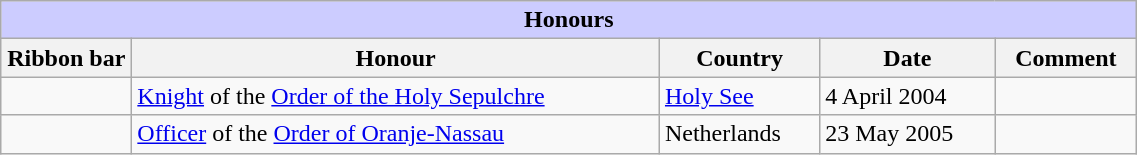<table class="wikitable" style="width:60%;">
<tr style="background:#ccf; text-align:center;">
<td colspan=5><strong>Honours</strong></td>
</tr>
<tr>
<th style="width:80px;">Ribbon bar</th>
<th>Honour</th>
<th>Country</th>
<th>Date</th>
<th>Comment</th>
</tr>
<tr>
<td></td>
<td><a href='#'>Knight</a> of the <a href='#'>Order of the Holy Sepulchre</a></td>
<td><a href='#'>Holy See</a></td>
<td>4 April 2004</td>
<td></td>
</tr>
<tr>
<td></td>
<td><a href='#'>Officer</a> of the <a href='#'>Order of Oranje-Nassau</a></td>
<td>Netherlands</td>
<td>23 May 2005</td>
<td></td>
</tr>
</table>
